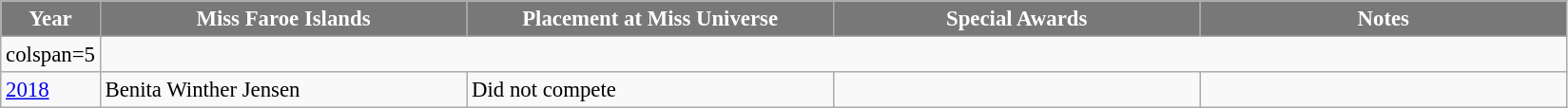<table class="wikitable " style="font-size: 95%;">
<tr>
<th width="60" style="background-color:#787878;color:#FFFFFF;">Year</th>
<th width="250" style="background-color:#787878;color:#FFFFFF;">Miss Faroe Islands</th>
<th width="250" style="background-color:#787878;color:#FFFFFF;">Placement at Miss Universe</th>
<th width="250" style="background-color:#787878;color:#FFFFFF;">Special Awards</th>
<th width="250" style="background-color:#787878;color:#FFFFFF;">Notes</th>
</tr>
<tr>
<td>colspan=5 </td>
</tr>
<tr>
<td><a href='#'>2018</a></td>
<td>Benita Winther Jensen</td>
<td>Did not compete</td>
<td></td>
<td></td>
</tr>
</table>
